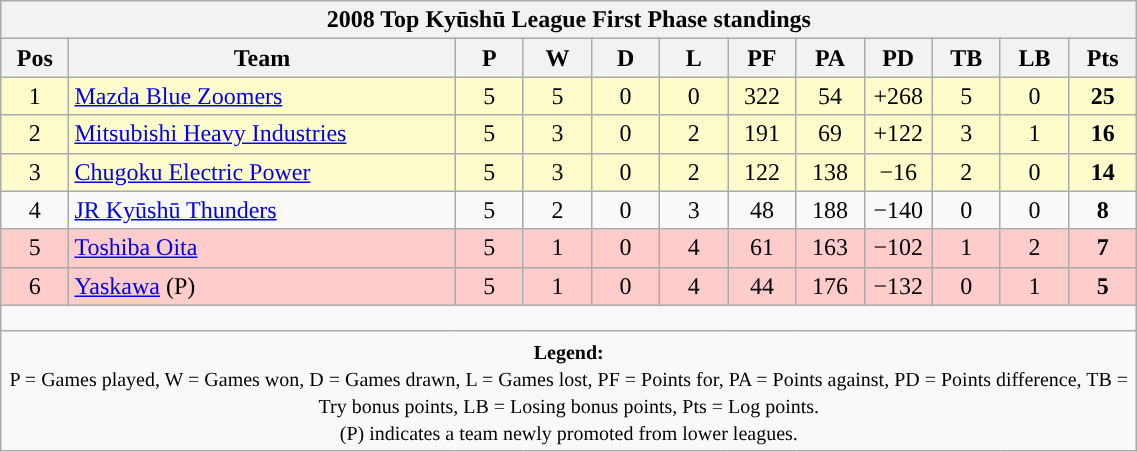<table class="wikitable" style="text-align:center; font-size:100%; width:60%;">
<tr>
<th colspan="100%" cellpadding="0" cellspacing="0"><strong>2008 Top Kyūshū League First Phase standings</strong></th>
</tr>
<tr>
<th style="width:6%;">Pos</th>
<th style="width:34%;">Team</th>
<th style="width:6%;">P</th>
<th style="width:6%;">W</th>
<th style="width:6%;">D</th>
<th style="width:6%;">L</th>
<th style="width:6%;">PF</th>
<th style="width:6%;">PA</th>
<th style="width:6%;">PD</th>
<th style="width:6%;">TB</th>
<th style="width:6%;">LB</th>
<th style="width:6%;">Pts<br></th>
</tr>
<tr style="background:#FFFCCC;">
<td>1</td>
<td style="text-align:left;"><a href='#'>Mazda Blue Zoomers</a></td>
<td>5</td>
<td>5</td>
<td>0</td>
<td>0</td>
<td>322</td>
<td>54</td>
<td>+268</td>
<td>5</td>
<td>0</td>
<td><strong>25</strong></td>
</tr>
<tr style="background:#FFFCCC;">
<td>2</td>
<td style="text-align:left;"><a href='#'>Mitsubishi Heavy Industries</a></td>
<td>5</td>
<td>3</td>
<td>0</td>
<td>2</td>
<td>191</td>
<td>69</td>
<td>+122</td>
<td>3</td>
<td>1</td>
<td><strong>16</strong></td>
</tr>
<tr style="background:#FFFCCC;">
<td>3</td>
<td style="text-align:left;"><a href='#'>Chugoku Electric Power</a></td>
<td>5</td>
<td>3</td>
<td>0</td>
<td>2</td>
<td>122</td>
<td>138</td>
<td>−16</td>
<td>2</td>
<td>0</td>
<td><strong>14</strong></td>
</tr>
<tr>
<td>4</td>
<td style="text-align:left;"><a href='#'>JR Kyūshū Thunders</a></td>
<td>5</td>
<td>2</td>
<td>0</td>
<td>3</td>
<td>48</td>
<td>188</td>
<td>−140</td>
<td>0</td>
<td>0</td>
<td><strong>8</strong></td>
</tr>
<tr style="background:#FFCCCC;">
<td>5</td>
<td style="text-align:left;"><a href='#'>Toshiba Oita</a></td>
<td>5</td>
<td>1</td>
<td>0</td>
<td>4</td>
<td>61</td>
<td>163</td>
<td>−102</td>
<td>1</td>
<td>2</td>
<td><strong>7</strong></td>
</tr>
<tr style="background:#FFCCCC;">
<td>6</td>
<td style="text-align:left;"><a href='#'>Yaskawa</a> (P)</td>
<td>5</td>
<td>1</td>
<td>0</td>
<td>4</td>
<td>44</td>
<td>176</td>
<td>−132</td>
<td>0</td>
<td>1</td>
<td><strong>5</strong></td>
</tr>
<tr>
<td colspan="100%" style="height:10px;"></td>
</tr>
<tr>
<td colspan="100%"><small><strong>Legend:</strong> <br> P = Games played, W = Games won, D = Games drawn, L = Games lost, PF = Points for, PA = Points against, PD = Points difference, TB = Try bonus points, LB = Losing bonus points, Pts = Log points. <br> (P) indicates a team newly promoted from lower leagues.</small></td>
</tr>
</table>
